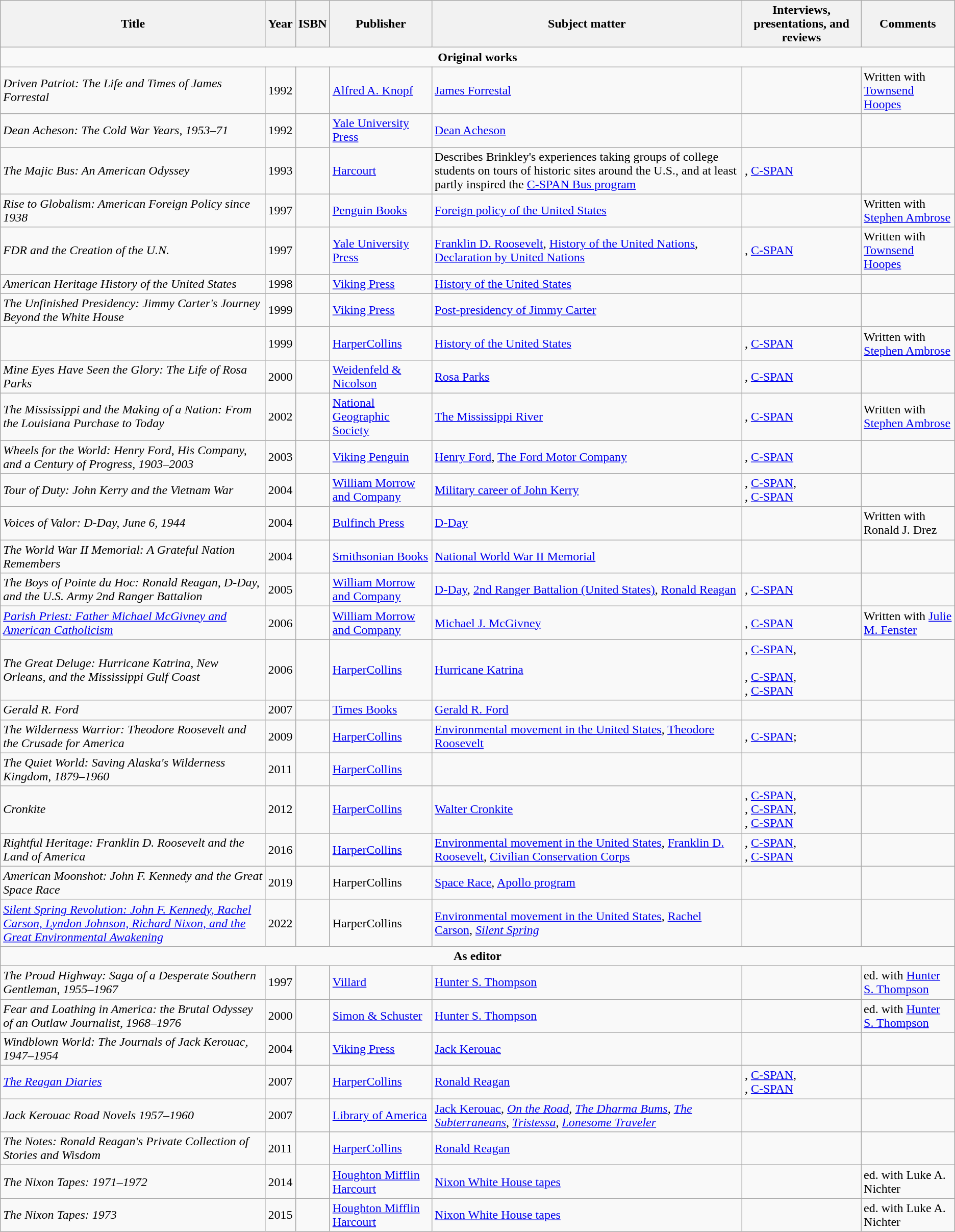<table class="wikitable">
<tr>
<th>Title</th>
<th>Year</th>
<th>ISBN</th>
<th>Publisher</th>
<th>Subject matter</th>
<th>Interviews, presentations, and reviews</th>
<th>Comments</th>
</tr>
<tr>
<td colspan="7" style="text-align:center;"><strong>Original works</strong></td>
</tr>
<tr>
<td><em>Driven Patriot: The Life and Times of James Forrestal</em></td>
<td>1992</td>
<td></td>
<td><a href='#'>Alfred A. Knopf</a></td>
<td><a href='#'>James Forrestal</a></td>
<td></td>
<td>Written with <a href='#'>Townsend Hoopes</a></td>
</tr>
<tr>
<td><em>Dean Acheson: The Cold War Years, 1953–71</em></td>
<td>1992</td>
<td></td>
<td><a href='#'>Yale University Press</a></td>
<td><a href='#'>Dean Acheson</a></td>
<td></td>
<td></td>
</tr>
<tr>
<td><em>The Majic Bus: An American Odyssey</em></td>
<td>1993</td>
<td></td>
<td><a href='#'>Harcourt</a></td>
<td>Describes Brinkley's experiences taking groups of college students on tours of historic sites around the U.S., and at least partly inspired the <a href='#'>C-SPAN Bus program</a></td>
<td>, <a href='#'>C-SPAN</a></td>
<td></td>
</tr>
<tr>
<td><em>Rise to Globalism: American Foreign Policy since 1938</em></td>
<td>1997</td>
<td></td>
<td><a href='#'>Penguin Books</a></td>
<td><a href='#'>Foreign policy of the United States</a></td>
<td></td>
<td>Written with <a href='#'>Stephen Ambrose</a></td>
</tr>
<tr>
<td><em>FDR and the Creation of the U.N.</em></td>
<td>1997</td>
<td></td>
<td><a href='#'>Yale University Press</a></td>
<td><a href='#'>Franklin D. Roosevelt</a>, <a href='#'>History of the United Nations</a>, <a href='#'>Declaration by United Nations</a></td>
<td>, <a href='#'>C-SPAN</a></td>
<td>Written with <a href='#'>Townsend Hoopes</a></td>
</tr>
<tr>
<td><em>American Heritage History of the United States</em></td>
<td>1998</td>
<td></td>
<td><a href='#'>Viking Press</a></td>
<td><a href='#'>History of the United States</a></td>
<td></td>
<td></td>
</tr>
<tr>
<td><em>The Unfinished Presidency: Jimmy Carter's Journey Beyond the White House</em></td>
<td>1999</td>
<td></td>
<td><a href='#'>Viking Press</a></td>
<td><a href='#'>Post-presidency of Jimmy Carter</a></td>
<td></td>
<td></td>
</tr>
<tr>
<td></td>
<td>1999</td>
<td></td>
<td><a href='#'>HarperCollins</a></td>
<td><a href='#'>History of the United States</a></td>
<td>, <a href='#'>C-SPAN</a></td>
<td>Written with <a href='#'>Stephen Ambrose</a></td>
</tr>
<tr>
<td><em>Mine Eyes Have Seen the Glory: The Life of Rosa Parks</em></td>
<td>2000</td>
<td></td>
<td><a href='#'>Weidenfeld & Nicolson</a></td>
<td><a href='#'>Rosa Parks</a></td>
<td>, <a href='#'>C-SPAN</a></td>
<td></td>
</tr>
<tr>
<td><em>The Mississippi and the Making of a Nation: From the Louisiana Purchase to Today</em></td>
<td>2002</td>
<td></td>
<td><a href='#'>National Geographic Society</a></td>
<td><a href='#'>The Mississippi River</a></td>
<td>, <a href='#'>C-SPAN</a></td>
<td>Written with <a href='#'>Stephen Ambrose</a></td>
</tr>
<tr>
<td><em>Wheels for the World: Henry Ford, His Company, and a Century of Progress, 1903–2003</em></td>
<td>2003</td>
<td></td>
<td><a href='#'>Viking Penguin</a></td>
<td><a href='#'>Henry Ford</a>, <a href='#'>The Ford Motor Company</a></td>
<td>, <a href='#'>C-SPAN</a></td>
<td></td>
</tr>
<tr>
<td><em>Tour of Duty: John Kerry and the Vietnam War</em></td>
<td>2004</td>
<td></td>
<td><a href='#'>William Morrow and Company</a></td>
<td><a href='#'>Military career of John Kerry</a></td>
<td>, <a href='#'>C-SPAN</a>,<br>, <a href='#'>C-SPAN</a></td>
<td></td>
</tr>
<tr>
<td><em>Voices of Valor: D-Day, June 6, 1944</em></td>
<td>2004</td>
<td></td>
<td><a href='#'>Bulfinch Press</a></td>
<td><a href='#'>D-Day</a></td>
<td></td>
<td>Written with Ronald J. Drez</td>
</tr>
<tr>
<td><em>The World War II Memorial: A Grateful Nation Remembers</em></td>
<td>2004</td>
<td></td>
<td><a href='#'>Smithsonian Books</a></td>
<td><a href='#'>National World War II Memorial</a></td>
<td></td>
<td></td>
</tr>
<tr>
<td><em>The Boys of Pointe du Hoc: Ronald Reagan, D-Day, and the U.S. Army 2nd Ranger Battalion</em></td>
<td>2005</td>
<td></td>
<td><a href='#'>William Morrow and Company</a></td>
<td><a href='#'>D-Day</a>, <a href='#'>2nd Ranger Battalion (United States)</a>, <a href='#'>Ronald Reagan</a></td>
<td>, <a href='#'>C-SPAN</a></td>
<td></td>
</tr>
<tr>
<td><em><a href='#'>Parish Priest: Father Michael McGivney and American Catholicism</a></em></td>
<td>2006</td>
<td></td>
<td><a href='#'>William Morrow and Company</a></td>
<td><a href='#'>Michael J. McGivney</a></td>
<td>, <a href='#'>C-SPAN</a></td>
<td>Written with <a href='#'>Julie M. Fenster</a></td>
</tr>
<tr>
<td><em>The Great Deluge: Hurricane Katrina, New Orleans, and the Mississippi Gulf Coast</em></td>
<td>2006</td>
<td></td>
<td><a href='#'>HarperCollins</a></td>
<td><a href='#'>Hurricane Katrina</a></td>
<td>, <a href='#'>C-SPAN</a>,<br> <br>, <a href='#'>C-SPAN</a>,<br>, <a href='#'>C-SPAN</a></td>
<td></td>
</tr>
<tr>
<td><em>Gerald R. Ford</em></td>
<td>2007</td>
<td></td>
<td><a href='#'>Times Books</a></td>
<td><a href='#'>Gerald R. Ford</a></td>
<td></td>
<td></td>
</tr>
<tr>
<td><em>The Wilderness Warrior: Theodore Roosevelt and the Crusade for America</em></td>
<td>2009</td>
<td></td>
<td><a href='#'>HarperCollins</a></td>
<td><a href='#'>Environmental movement in the United States</a>, <a href='#'>Theodore Roosevelt</a></td>
<td>, <a href='#'>C-SPAN</a>; <br></td>
<td></td>
</tr>
<tr>
<td><em>The Quiet World: Saving Alaska's Wilderness Kingdom, 1879–1960</em></td>
<td>2011</td>
<td></td>
<td><a href='#'>HarperCollins</a></td>
<td></td>
<td></td>
<td></td>
</tr>
<tr>
<td><em>Cronkite</em></td>
<td>2012</td>
<td></td>
<td><a href='#'>HarperCollins</a></td>
<td><a href='#'>Walter Cronkite</a></td>
<td>, <a href='#'>C-SPAN</a>,<br>, <a href='#'>C-SPAN</a>,<br>, <a href='#'>C-SPAN</a></td>
<td></td>
</tr>
<tr>
<td><em>Rightful Heritage: Franklin D. Roosevelt and the Land of America</em></td>
<td>2016</td>
<td></td>
<td><a href='#'>HarperCollins</a></td>
<td><a href='#'>Environmental movement in the United States</a>, <a href='#'>Franklin D. Roosevelt</a>, <a href='#'>Civilian Conservation Corps</a></td>
<td>, <a href='#'>C-SPAN</a>,<br>, <a href='#'>C-SPAN</a></td>
<td></td>
</tr>
<tr>
<td><em>American Moonshot: John F. Kennedy and the Great Space Race</em></td>
<td>2019</td>
<td></td>
<td>HarperCollins</td>
<td><a href='#'>Space Race</a>, <a href='#'>Apollo program</a></td>
<td><br></td>
<td></td>
</tr>
<tr>
<td><em><a href='#'>Silent Spring Revolution: John F. Kennedy, Rachel Carson, Lyndon Johnson, Richard Nixon, and the Great Environmental Awakening</a></em></td>
<td>2022</td>
<td></td>
<td>HarperCollins</td>
<td><a href='#'>Environmental movement in the United States</a>, <a href='#'>Rachel Carson</a>, <em><a href='#'>Silent Spring</a></em></td>
<td><br></td>
<td></td>
</tr>
<tr>
<td colspan="8" style="text-align:center;"><strong>As editor</strong></td>
</tr>
<tr>
<td><em>The Proud Highway: Saga of a Desperate Southern Gentleman, 1955–1967</em></td>
<td>1997</td>
<td></td>
<td><a href='#'>Villard</a></td>
<td><a href='#'>Hunter S. Thompson</a></td>
<td></td>
<td>ed. with <a href='#'>Hunter S. Thompson</a></td>
</tr>
<tr>
<td><em>Fear and Loathing in America: the Brutal Odyssey of an Outlaw Journalist, 1968–1976</em></td>
<td>2000</td>
<td></td>
<td><a href='#'>Simon & Schuster</a></td>
<td><a href='#'>Hunter S. Thompson</a></td>
<td></td>
<td>ed. with <a href='#'>Hunter S. Thompson</a></td>
</tr>
<tr>
<td><em>Windblown World: The Journals of Jack Kerouac, 1947–1954</em></td>
<td>2004</td>
<td></td>
<td><a href='#'>Viking Press</a></td>
<td><a href='#'>Jack Kerouac</a></td>
<td></td>
<td></td>
</tr>
<tr>
<td><em><a href='#'>The Reagan Diaries</a></em></td>
<td>2007</td>
<td></td>
<td><a href='#'>HarperCollins</a></td>
<td><a href='#'>Ronald Reagan</a></td>
<td>, <a href='#'>C-SPAN</a>,<br>, <a href='#'>C-SPAN</a></td>
<td></td>
</tr>
<tr>
<td><em>Jack Kerouac Road Novels 1957–1960</em></td>
<td>2007</td>
<td></td>
<td><a href='#'>Library of America</a></td>
<td><a href='#'>Jack Kerouac</a>, <em><a href='#'>On the Road</a></em>, <em><a href='#'>The Dharma Bums</a></em>, <em><a href='#'>The Subterraneans</a></em>, <em><a href='#'>Tristessa</a></em>, <em><a href='#'>Lonesome Traveler</a></em></td>
<td></td>
<td></td>
</tr>
<tr>
<td><em>The Notes: Ronald Reagan's Private Collection of Stories and Wisdom</em></td>
<td>2011</td>
<td></td>
<td><a href='#'>HarperCollins</a></td>
<td><a href='#'>Ronald Reagan</a></td>
<td></td>
<td></td>
</tr>
<tr>
<td><em>The Nixon Tapes: 1971–1972</em></td>
<td>2014</td>
<td></td>
<td><a href='#'>Houghton Mifflin Harcourt</a></td>
<td><a href='#'>Nixon White House tapes</a></td>
<td></td>
<td>ed. with Luke A. Nichter</td>
</tr>
<tr>
<td><em>The Nixon Tapes: 1973</em></td>
<td>2015</td>
<td></td>
<td><a href='#'>Houghton Mifflin Harcourt</a></td>
<td><a href='#'>Nixon White House tapes</a></td>
<td></td>
<td>ed. with Luke A. Nichter</td>
</tr>
</table>
